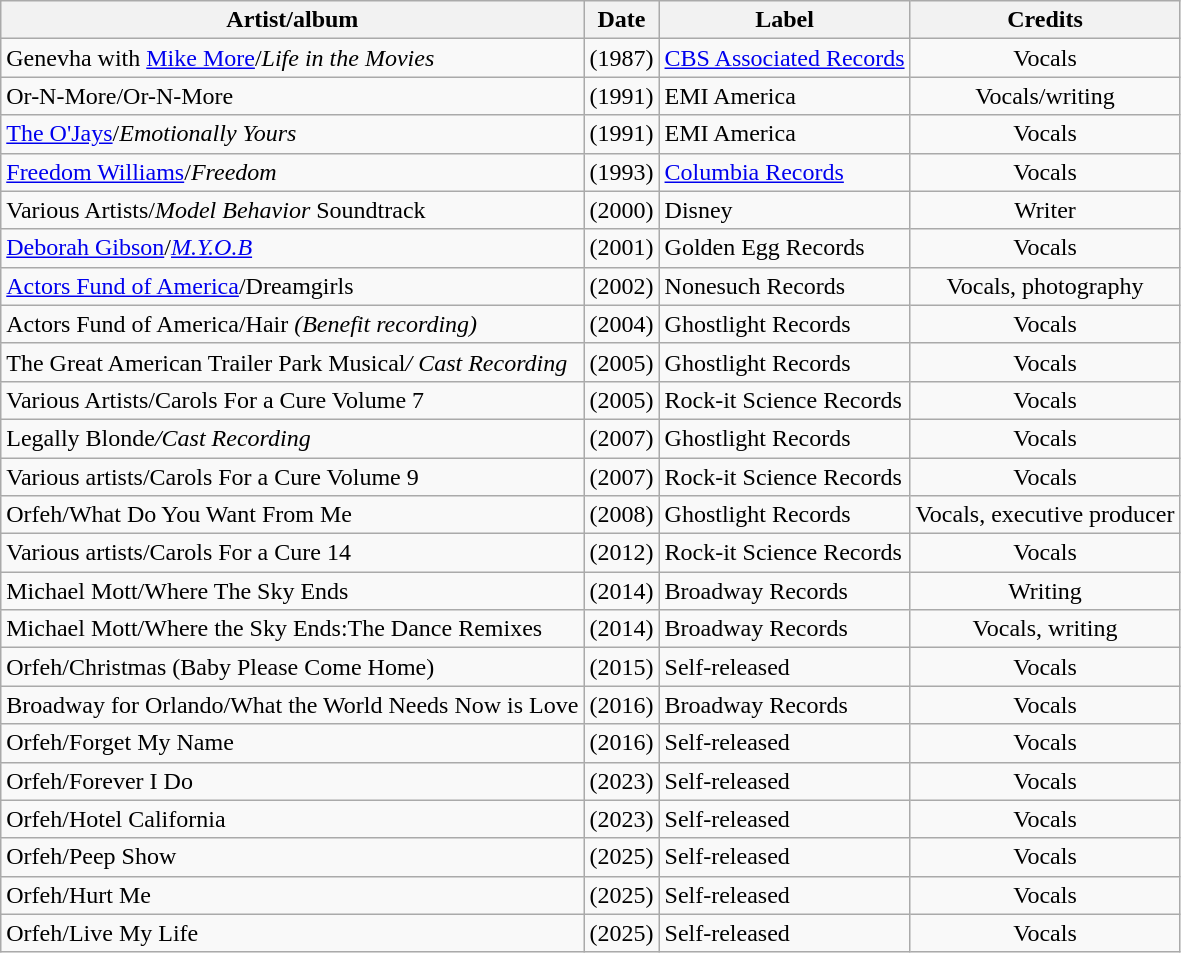<table class="wikitable sortable">
<tr>
<th>Artist/album</th>
<th>Date</th>
<th>Label</th>
<th>Credits</th>
</tr>
<tr>
<td>Genevha with <a href='#'>Mike More</a>/<em>Life in the Movies</em></td>
<td>(1987)</td>
<td><a href='#'>CBS Associated Records</a></td>
<td align="center">Vocals</td>
</tr>
<tr>
<td>Or-N-More/Or-N-More</td>
<td>(1991)</td>
<td>EMI America</td>
<td align="center">Vocals/writing</td>
</tr>
<tr>
<td><a href='#'>The O'Jays</a>/<em>Emotionally Yours</em></td>
<td>(1991)</td>
<td>EMI America</td>
<td align="center">Vocals</td>
</tr>
<tr>
<td><a href='#'>Freedom Williams</a>/<em>Freedom</em></td>
<td>(1993)</td>
<td><a href='#'>Columbia Records</a></td>
<td align="center">Vocals</td>
</tr>
<tr>
<td>Various Artists/<em>Model Behavior</em> Soundtrack</td>
<td>(2000)</td>
<td>Disney</td>
<td align="center">Writer</td>
</tr>
<tr>
<td><a href='#'>Deborah Gibson</a>/<em><a href='#'>M.Y.O.B</a></td>
<td>(2001)</td>
<td>Golden Egg Records</td>
<td align="center">Vocals</td>
</tr>
<tr>
<td><a href='#'>Actors Fund of America</a>/</em>Dreamgirls<em></td>
<td>(2002)</td>
<td>Nonesuch Records</td>
<td align="center">Vocals, photography</td>
</tr>
<tr>
<td>Actors Fund of America/</em>Hair<em> (Benefit recording)</td>
<td>(2004)</td>
<td>Ghostlight Records</td>
<td align="center">Vocals</td>
</tr>
<tr>
<td></em>The Great American Trailer Park Musical<em>/ Cast Recording</td>
<td>(2005)</td>
<td>Ghostlight Records</td>
<td align="center">Vocals</td>
</tr>
<tr>
<td>Various Artists/</em>Carols For a Cure Volume 7<em></td>
<td>(2005)</td>
<td>Rock-it Science Records</td>
<td align="center">Vocals</td>
</tr>
<tr>
<td></em>Legally Blonde<em>/Cast Recording</td>
<td>(2007)</td>
<td>Ghostlight Records</td>
<td align="center">Vocals</td>
</tr>
<tr>
<td>Various artists/</em>Carols For a Cure Volume 9<em></td>
<td>(2007)</td>
<td>Rock-it Science Records</td>
<td align="center">Vocals</td>
</tr>
<tr>
<td>Orfeh/</em>What Do You Want From Me<em></td>
<td>(2008)</td>
<td>Ghostlight Records</td>
<td align="center">Vocals, executive producer</td>
</tr>
<tr>
<td>Various artists/</em>Carols For a Cure 14<em></td>
<td>(2012)</td>
<td>Rock-it Science Records</td>
<td align="center">Vocals</td>
</tr>
<tr>
<td>Michael Mott/</em>Where The Sky Ends<em></td>
<td>(2014)</td>
<td>Broadway Records</td>
<td align="center">Writing</td>
</tr>
<tr>
<td>Michael Mott/</em>Where the Sky Ends:The Dance Remixes<em></td>
<td>(2014)</td>
<td>Broadway Records</td>
<td align="center">Vocals, writing</td>
</tr>
<tr>
<td>Orfeh/</em>Christmas (Baby Please Come Home)<em></td>
<td>(2015)</td>
<td>Self-released</td>
<td align="center">Vocals</td>
</tr>
<tr>
<td>Broadway for Orlando/</em>What the World Needs Now is Love<em></td>
<td>(2016)</td>
<td>Broadway Records</td>
<td align="center">Vocals</td>
</tr>
<tr>
<td>Orfeh/</em>Forget My Name<em></td>
<td>(2016)</td>
<td>Self-released</td>
<td align="center">Vocals</td>
</tr>
<tr>
<td>Orfeh/</em>Forever I Do<em></td>
<td>(2023)</td>
<td>Self-released</td>
<td align="center">Vocals</td>
</tr>
<tr>
<td>Orfeh/</em>Hotel California<em></td>
<td>(2023)</td>
<td>Self-released</td>
<td align="center">Vocals</td>
</tr>
<tr>
<td>Orfeh/</em>Peep Show<em></td>
<td>(2025)</td>
<td>Self-released</td>
<td align="center">Vocals</td>
</tr>
<tr>
<td>Orfeh/</em>Hurt Me<em></td>
<td>(2025)</td>
<td>Self-released</td>
<td align="center">Vocals</td>
</tr>
<tr>
<td>Orfeh/</em>Live My Life<em></td>
<td>(2025)</td>
<td>Self-released</td>
<td align="center">Vocals</td>
</tr>
</table>
